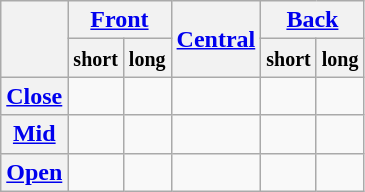<table class="wikitable" style="text-align: center;">
<tr>
<th rowspan="2"></th>
<th colspan="2"><a href='#'>Front</a></th>
<th rowspan="2"><a href='#'>Central</a></th>
<th colspan="2"><a href='#'>Back</a></th>
</tr>
<tr>
<th><small>short</small></th>
<th><small>long</small></th>
<th><small>short</small></th>
<th><small>long</small></th>
</tr>
<tr>
<th><a href='#'>Close</a></th>
<td></td>
<td></td>
<td></td>
<td></td>
<td></td>
</tr>
<tr>
<th><a href='#'>Mid</a></th>
<td></td>
<td></td>
<td></td>
<td></td>
<td></td>
</tr>
<tr>
<th><a href='#'>Open</a></th>
<td></td>
<td></td>
<td></td>
<td></td>
<td></td>
</tr>
</table>
